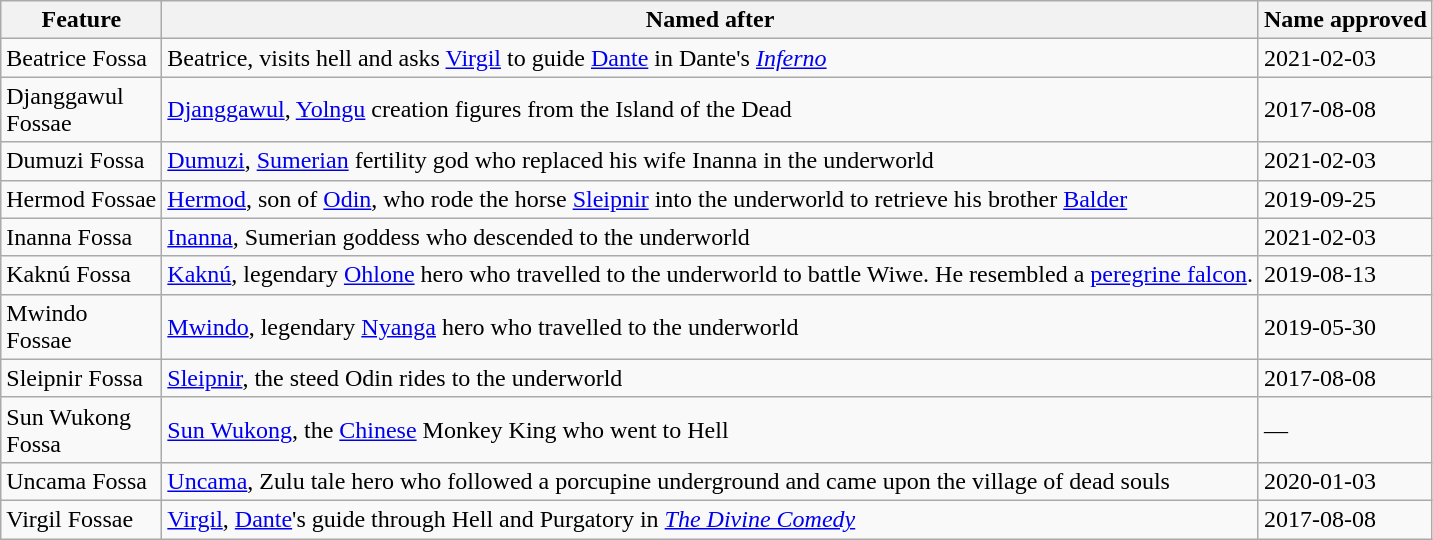<table class="wikitable">
<tr>
<th width=100>Feature</th>
<th>Named after</th>
<th>Name approved<br></th>
</tr>
<tr>
<td>Beatrice Fossa</td>
<td>Beatrice, visits hell and asks <a href='#'>Virgil</a> to guide <a href='#'>Dante</a> in Dante's <em><a href='#'>Inferno</a></em></td>
<td>2021-02-03</td>
</tr>
<tr>
<td>Djanggawul Fossae</td>
<td><a href='#'>Djanggawul</a>, <a href='#'>Yolngu</a> creation figures from the Island of the Dead</td>
<td>2017-08-08</td>
</tr>
<tr>
<td>Dumuzi Fossa</td>
<td><a href='#'>Dumuzi</a>, <a href='#'>Sumerian</a> fertility god who replaced his wife Inanna in the underworld</td>
<td>2021-02-03</td>
</tr>
<tr>
<td>Hermod Fossae</td>
<td><a href='#'>Hermod</a>, son of <a href='#'>Odin</a>, who rode the horse <a href='#'>Sleipnir</a> into the underworld to retrieve his brother <a href='#'>Balder</a></td>
<td>2019-09-25</td>
</tr>
<tr>
<td>Inanna Fossa</td>
<td><a href='#'>Inanna</a>, Sumerian goddess who descended to the underworld</td>
<td>2021-02-03</td>
</tr>
<tr>
<td>Kaknú Fossa</td>
<td><a href='#'>Kaknú</a>, legendary <a href='#'>Ohlone</a> hero who travelled to the underworld to battle Wiwe. He resembled a <a href='#'>peregrine falcon</a>.</td>
<td>2019-08-13</td>
</tr>
<tr>
<td>Mwindo Fossae</td>
<td><a href='#'>Mwindo</a>, legendary <a href='#'>Nyanga</a> hero who travelled to the underworld</td>
<td>2019-05-30</td>
</tr>
<tr>
<td>Sleipnir Fossa</td>
<td><a href='#'>Sleipnir</a>, the steed Odin rides to the underworld</td>
<td>2017-08-08</td>
</tr>
<tr>
<td>Sun Wukong Fossa</td>
<td><a href='#'>Sun Wukong</a>, the <a href='#'>Chinese</a> Monkey King who went to Hell</td>
<td>—</td>
</tr>
<tr>
<td>Uncama Fossa</td>
<td><a href='#'>Uncama</a>, Zulu tale hero who followed a porcupine underground and came upon the village of dead souls</td>
<td>2020-01-03</td>
</tr>
<tr>
<td>Virgil Fossae</td>
<td><a href='#'>Virgil</a>, <a href='#'>Dante</a>'s guide through Hell and Purgatory in <em><a href='#'>The Divine Comedy</a></em></td>
<td>2017-08-08</td>
</tr>
</table>
